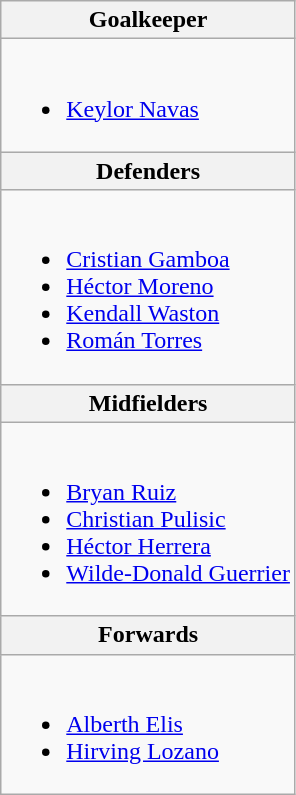<table class="wikitable">
<tr>
<th>Goalkeeper</th>
</tr>
<tr>
<td><br><ul><li> <a href='#'>Keylor Navas</a></li></ul></td>
</tr>
<tr>
<th>Defenders</th>
</tr>
<tr>
<td><br><ul><li> <a href='#'>Cristian Gamboa</a></li><li> <a href='#'>Héctor Moreno</a></li><li> <a href='#'>Kendall Waston</a></li><li> <a href='#'>Román Torres</a></li></ul></td>
</tr>
<tr>
<th>Midfielders</th>
</tr>
<tr>
<td><br><ul><li> <a href='#'>Bryan Ruiz</a></li><li> <a href='#'>Christian Pulisic</a></li><li> <a href='#'>Héctor Herrera</a></li><li> <a href='#'>Wilde-Donald Guerrier</a></li></ul></td>
</tr>
<tr>
<th>Forwards</th>
</tr>
<tr>
<td><br><ul><li> <a href='#'>Alberth Elis</a></li><li> <a href='#'>Hirving Lozano</a></li></ul></td>
</tr>
</table>
